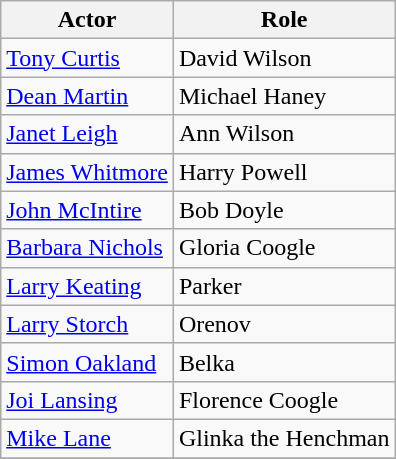<table class="wikitable">
<tr>
<th>Actor</th>
<th>Role</th>
</tr>
<tr>
<td><a href='#'>Tony Curtis</a></td>
<td>David Wilson</td>
</tr>
<tr>
<td><a href='#'>Dean Martin</a></td>
<td>Michael Haney</td>
</tr>
<tr>
<td><a href='#'>Janet Leigh</a></td>
<td>Ann Wilson</td>
</tr>
<tr>
<td><a href='#'>James Whitmore</a></td>
<td>Harry Powell</td>
</tr>
<tr>
<td><a href='#'>John McIntire</a></td>
<td>Bob Doyle</td>
</tr>
<tr>
<td><a href='#'>Barbara Nichols</a></td>
<td>Gloria Coogle</td>
</tr>
<tr>
<td><a href='#'>Larry Keating</a></td>
<td>Parker</td>
</tr>
<tr>
<td><a href='#'>Larry Storch</a></td>
<td>Orenov</td>
</tr>
<tr>
<td><a href='#'>Simon Oakland</a></td>
<td>Belka</td>
</tr>
<tr>
<td><a href='#'>Joi Lansing</a></td>
<td>Florence Coogle</td>
</tr>
<tr>
<td><a href='#'>Mike Lane</a></td>
<td>Glinka the Henchman</td>
</tr>
<tr>
</tr>
</table>
